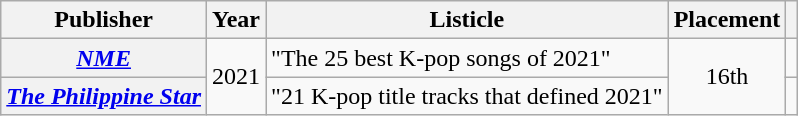<table class="wikitable plainrowheaders sortable">
<tr>
<th scope="col">Publisher</th>
<th scope="col">Year</th>
<th scope="col">Listicle</th>
<th scope="col">Placement</th>
<th scope="col" class="unsortable"></th>
</tr>
<tr>
<th scope="row"><em><a href='#'>NME</a></em></th>
<td rowspan="3">2021</td>
<td>"The 25 best K-pop songs of 2021"</td>
<td rowspan="2" style="text-align:center;">16th</td>
<td style="text-align:center;"></td>
</tr>
<tr>
<th scope="row"><em><a href='#'>The Philippine Star</a></em></th>
<td>"21 K-pop title tracks that defined 2021"</td>
<td style="text-align:center;"></td>
</tr>
</table>
